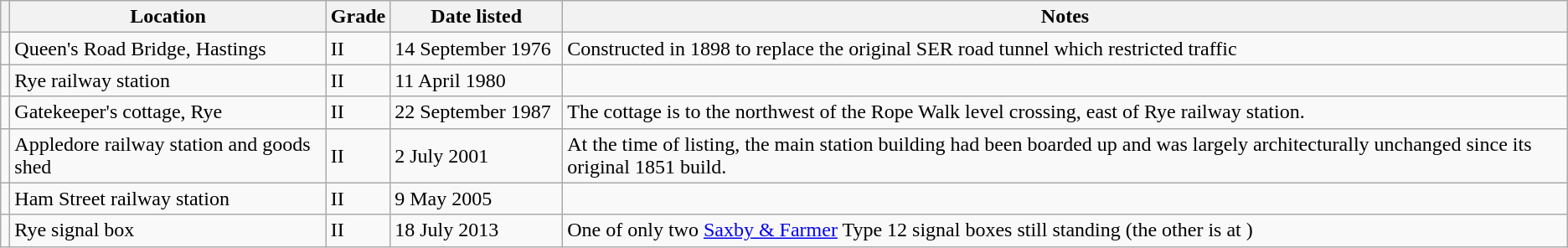<table class="wikitable sortable">
<tr>
<th></th>
<th>Location</th>
<th>Grade</th>
<th scope="col" style="width: 130px;">Date listed</th>
<th>Notes</th>
</tr>
<tr>
<td></td>
<td>Queen's Road Bridge, Hastings</td>
<td>II</td>
<td>14 September 1976</td>
<td>Constructed in 1898 to replace the original SER road tunnel which restricted traffic</td>
</tr>
<tr>
<td></td>
<td>Rye railway station</td>
<td>II</td>
<td>11 April 1980</td>
<td></td>
</tr>
<tr>
<td></td>
<td>Gatekeeper's cottage, Rye</td>
<td>II</td>
<td>22 September 1987</td>
<td>The cottage is to the northwest of the Rope Walk level crossing, east of Rye railway station.</td>
</tr>
<tr>
<td></td>
<td>Appledore railway station and goods shed</td>
<td>II</td>
<td>2 July 2001</td>
<td>At the time of listing, the main station building had been boarded up and was largely architecturally unchanged since its original 1851 build.</td>
</tr>
<tr>
<td></td>
<td>Ham Street railway station</td>
<td>II</td>
<td>9 May 2005</td>
<td></td>
</tr>
<tr>
<td></td>
<td>Rye signal box</td>
<td>II</td>
<td>18 July 2013</td>
<td>One of only two <a href='#'>Saxby & Farmer</a> Type 12 signal boxes still standing (the other is at )</td>
</tr>
</table>
